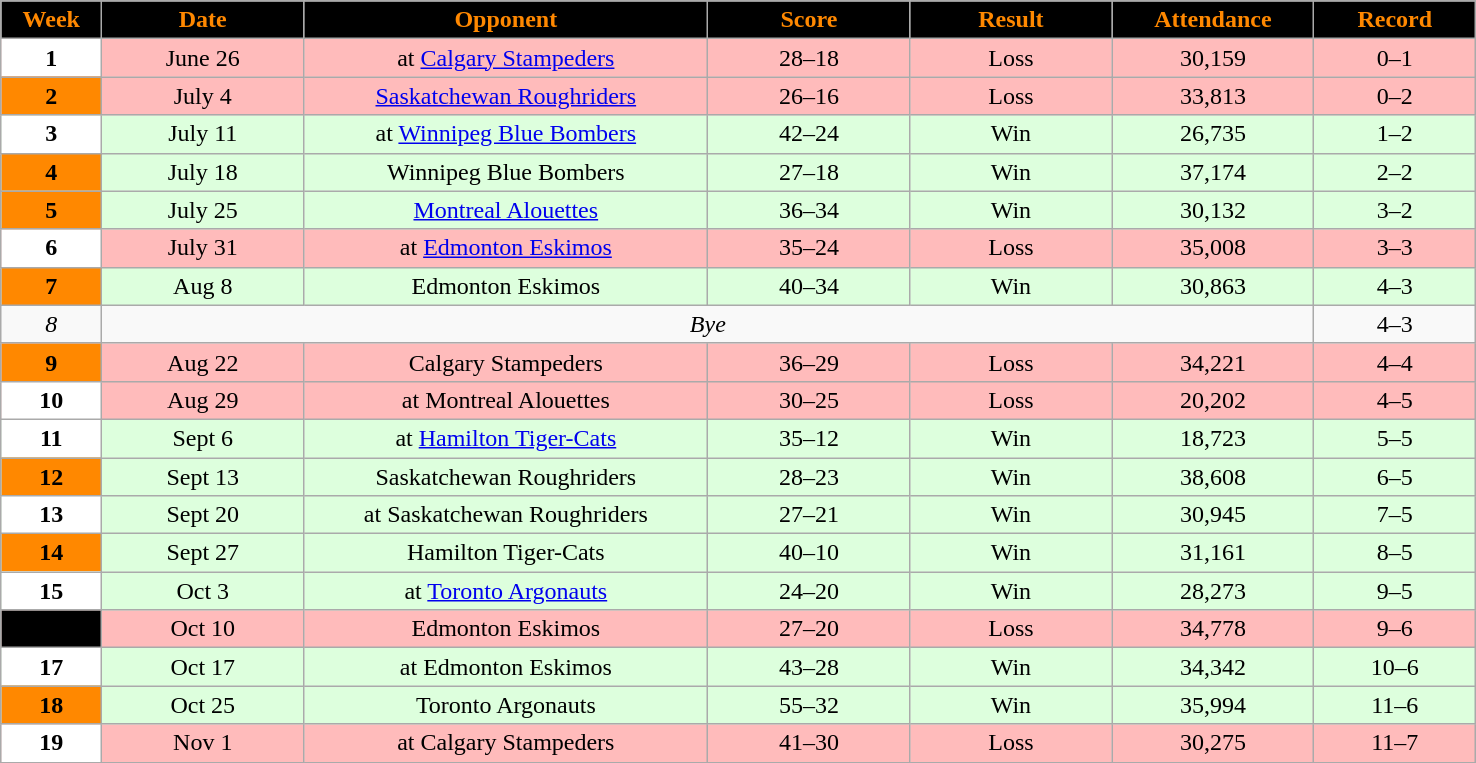<table class="wikitable sortable">
<tr>
<th style="background:black;color:#FF8800;"  width="5%">Week</th>
<th style="background:black;color:#FF8800;"  width="10%">Date</th>
<th style="background:black;color:#FF8800;"  width="20%">Opponent</th>
<th style="background:black;color:#FF8800;"  width="10%">Score</th>
<th style="background:black;color:#FF8800;"  width="10%">Result</th>
<th style="background:black;color:#FF8800;"  width="10%">Attendance</th>
<th style="background:black;color:#FF8800;"  width="8%">Record</th>
</tr>
<tr align="center" bgcolor="#ffbbbb">
<td style="text-align:center; background:white;"><span><strong>1</strong></span></td>
<td>June 26</td>
<td>at <a href='#'>Calgary Stampeders</a></td>
<td>28–18</td>
<td>Loss</td>
<td>30,159</td>
<td>0–1</td>
</tr>
<tr align="center" bgcolor="#ffbbbb">
<td style="text-align:center; background:#FF8800;"><span><strong>2</strong></span></td>
<td>July 4</td>
<td><a href='#'>Saskatchewan Roughriders</a></td>
<td>26–16</td>
<td>Loss</td>
<td>33,813</td>
<td>0–2</td>
</tr>
<tr align="center" bgcolor="#ddffdd">
<td style="text-align:center; background:white;"><span><strong>3</strong></span></td>
<td>July 11</td>
<td>at <a href='#'>Winnipeg Blue Bombers</a></td>
<td>42–24</td>
<td>Win</td>
<td>26,735</td>
<td>1–2</td>
</tr>
<tr align="center" bgcolor="#ddffdd">
<td style="text-align:center; background:#FF8800;"><span><strong>4</strong></span></td>
<td>July 18</td>
<td>Winnipeg Blue Bombers</td>
<td>27–18</td>
<td>Win</td>
<td>37,174</td>
<td>2–2</td>
</tr>
<tr align="center" bgcolor="#ddffdd">
<td style="text-align:center; background:#FF8800;"><span><strong>5</strong></span></td>
<td>July 25</td>
<td><a href='#'>Montreal Alouettes</a></td>
<td>36–34</td>
<td>Win</td>
<td>30,132</td>
<td>3–2</td>
</tr>
<tr align="center" bgcolor="#ffbbbb">
<td style="text-align:center; background:white;"><span><strong>6</strong></span></td>
<td>July 31</td>
<td>at <a href='#'>Edmonton Eskimos</a></td>
<td>35–24</td>
<td>Loss</td>
<td>35,008</td>
<td>3–3</td>
</tr>
<tr align="center" bgcolor="#ddffdd">
<td style="text-align:center; background:#FF8800;"><span><strong>7</strong></span></td>
<td>Aug 8</td>
<td>Edmonton Eskimos</td>
<td>40–34</td>
<td>Win</td>
<td>30,863</td>
<td>4–3</td>
</tr>
<tr align="center">
<td><em>8</em></td>
<td colSpan=5 align="center"><em>Bye</em></td>
<td>4–3</td>
</tr>
<tr align="center" bgcolor="#ffbbbb">
<td style="text-align:center; background:#FF8800;"><span><strong>9</strong></span></td>
<td>Aug 22</td>
<td>Calgary Stampeders</td>
<td>36–29</td>
<td>Loss</td>
<td>34,221</td>
<td>4–4</td>
</tr>
<tr align="center" bgcolor="#ffbbbb">
<td style="text-align:center; background:white;"><span><strong>10</strong></span></td>
<td>Aug 29</td>
<td>at Montreal Alouettes</td>
<td>30–25</td>
<td>Loss</td>
<td>20,202</td>
<td>4–5</td>
</tr>
<tr align="center" bgcolor="#ddffdd">
<td style="text-align:center; background:white;"><span><strong>11</strong></span></td>
<td>Sept 6</td>
<td>at <a href='#'>Hamilton Tiger-Cats</a></td>
<td>35–12</td>
<td>Win</td>
<td>18,723</td>
<td>5–5</td>
</tr>
<tr align="center" bgcolor="#ddffdd">
<td style="text-align:center; background:#FF8800;"><span><strong>12</strong></span></td>
<td>Sept 13</td>
<td>Saskatchewan Roughriders</td>
<td>28–23</td>
<td>Win</td>
<td>38,608</td>
<td>6–5</td>
</tr>
<tr align="center" bgcolor="#ddffdd">
<td style="text-align:center; background:white;"><span><strong>13</strong></span></td>
<td>Sept 20</td>
<td>at Saskatchewan Roughriders</td>
<td>27–21</td>
<td>Win</td>
<td>30,945</td>
<td>7–5</td>
</tr>
<tr align="center" bgcolor="#ddffdd">
<td style="text-align:center; background:#FF8800;"><span><strong>14</strong></span></td>
<td>Sept 27</td>
<td>Hamilton Tiger-Cats</td>
<td>40–10</td>
<td>Win</td>
<td>31,161</td>
<td>8–5</td>
</tr>
<tr align="center" bgcolor="#ddffdd">
<td style="text-align:center; background:white;"><span><strong>15</strong></span></td>
<td>Oct 3</td>
<td>at <a href='#'>Toronto Argonauts</a></td>
<td>24–20</td>
<td>Win</td>
<td>28,273</td>
<td>9–5</td>
</tr>
<tr align="center" bgcolor="#ffbbbb">
<td style="text-align:center; background:black;"><span><strong>16</strong></span></td>
<td>Oct 10</td>
<td>Edmonton Eskimos</td>
<td>27–20</td>
<td>Loss</td>
<td>34,778</td>
<td>9–6</td>
</tr>
<tr align="center" bgcolor="#ddffdd">
<td style="text-align:center; background:white;"><span><strong>17</strong></span></td>
<td>Oct 17</td>
<td>at Edmonton Eskimos</td>
<td>43–28</td>
<td>Win</td>
<td>34,342</td>
<td>10–6</td>
</tr>
<tr align="center" bgcolor="#ddffdd">
<td style="text-align:center; background:#FF8800;"><span><strong>18</strong></span></td>
<td>Oct 25</td>
<td>Toronto Argonauts</td>
<td>55–32</td>
<td>Win</td>
<td>35,994</td>
<td>11–6</td>
</tr>
<tr align="center" bgcolor="#ffbbbb">
<td style="text-align:center; background:white;"><span><strong>19</strong></span></td>
<td>Nov 1</td>
<td>at Calgary Stampeders</td>
<td>41–30</td>
<td>Loss</td>
<td>30,275</td>
<td>11–7</td>
</tr>
<tr>
</tr>
</table>
